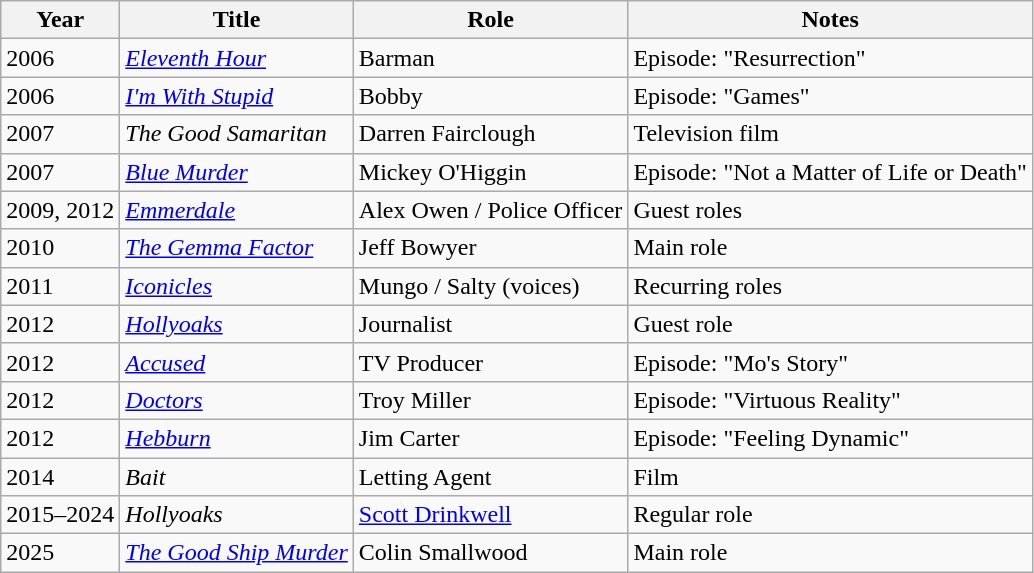<table class="wikitable">
<tr>
<th>Year</th>
<th>Title</th>
<th>Role</th>
<th>Notes</th>
</tr>
<tr>
<td>2006</td>
<td><em><a href='#'>Eleventh Hour</a></em></td>
<td>Barman</td>
<td>Episode: "Resurrection"</td>
</tr>
<tr>
<td>2006</td>
<td><em><a href='#'>I'm With Stupid</a></em></td>
<td>Bobby</td>
<td>Episode: "Games"</td>
</tr>
<tr>
<td>2007</td>
<td><em>The Good Samaritan</em></td>
<td>Darren Fairclough</td>
<td>Television film</td>
</tr>
<tr>
<td>2007</td>
<td><em><a href='#'>Blue Murder</a></em></td>
<td>Mickey O'Higgin</td>
<td>Episode: "Not a Matter of Life or Death"</td>
</tr>
<tr>
<td>2009, 2012</td>
<td><em><a href='#'>Emmerdale</a></em></td>
<td>Alex Owen / Police Officer</td>
<td>Guest roles</td>
</tr>
<tr>
<td>2010</td>
<td><em><a href='#'>The Gemma Factor</a></em></td>
<td>Jeff Bowyer</td>
<td>Main role</td>
</tr>
<tr>
<td>2011</td>
<td><em><a href='#'>Iconicles</a></em></td>
<td>Mungo / Salty (voices)</td>
<td>Recurring roles</td>
</tr>
<tr>
<td>2012</td>
<td><em><a href='#'>Hollyoaks</a></em></td>
<td>Journalist</td>
<td>Guest role</td>
</tr>
<tr>
<td>2012</td>
<td><em><a href='#'>Accused</a></em></td>
<td>TV Producer</td>
<td>Episode: "Mo's Story"</td>
</tr>
<tr>
<td>2012</td>
<td><em><a href='#'>Doctors</a></em></td>
<td>Troy Miller</td>
<td>Episode: "Virtuous Reality"</td>
</tr>
<tr>
<td>2012</td>
<td><em><a href='#'>Hebburn</a></em></td>
<td>Jim Carter</td>
<td>Episode: "Feeling Dynamic"</td>
</tr>
<tr>
<td>2014</td>
<td><em>Bait</em></td>
<td>Letting Agent</td>
<td>Film</td>
</tr>
<tr>
<td>2015–2024</td>
<td><em>Hollyoaks</em></td>
<td><a href='#'>Scott Drinkwell</a></td>
<td>Regular role</td>
</tr>
<tr>
<td>2025</td>
<td><em><a href='#'>The Good Ship Murder</a></em></td>
<td>Colin Smallwood</td>
<td>Main role</td>
</tr>
</table>
